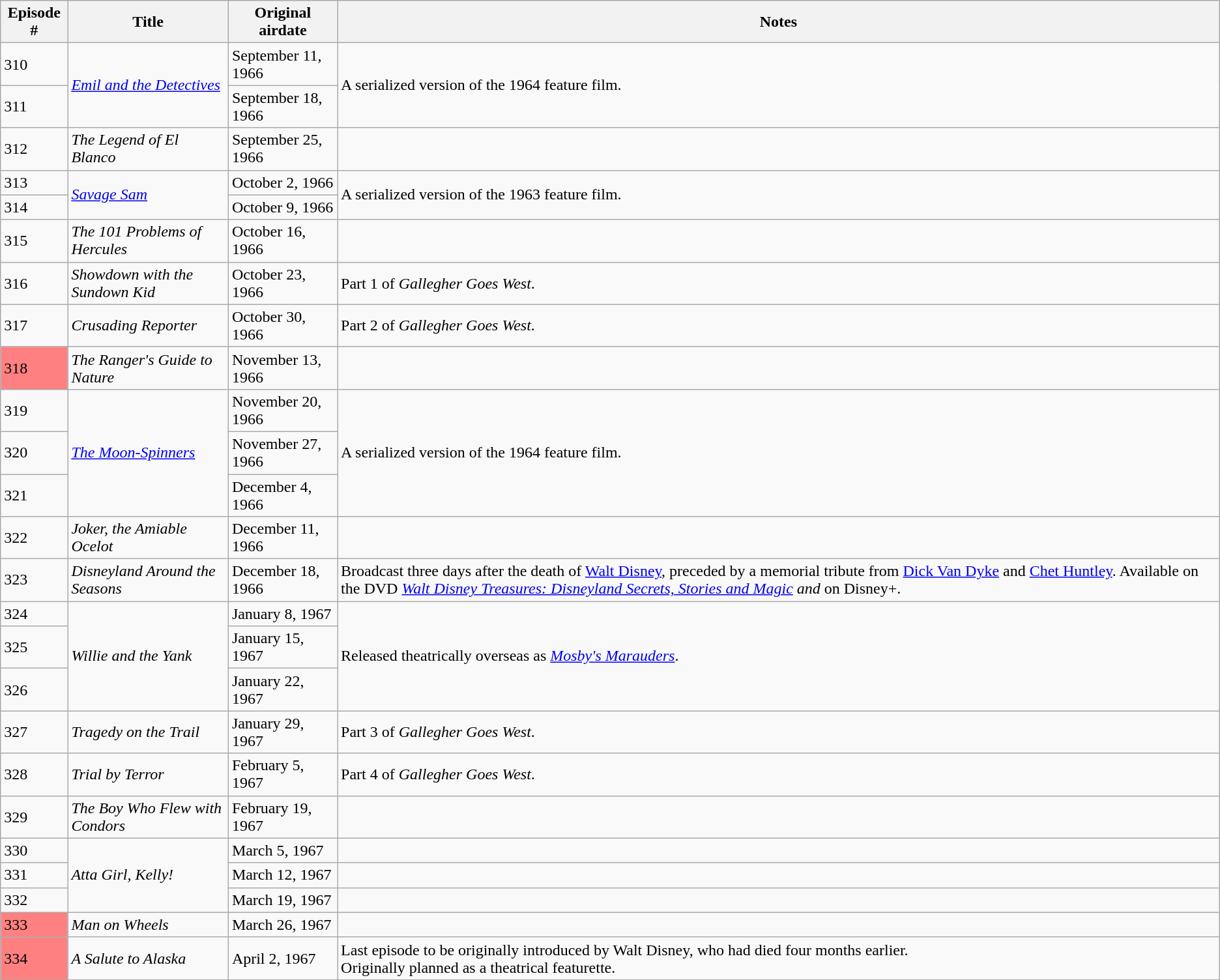<table class="wikitable sortable">
<tr>
<th>Episode #</th>
<th>Title</th>
<th>Original airdate</th>
<th>Notes</th>
</tr>
<tr>
<td>310</td>
<td rowspan="2"><em><a href='#'>Emil and the Detectives</a></em></td>
<td>September 11, 1966</td>
<td rowspan="2">A serialized version of the 1964 feature film.</td>
</tr>
<tr>
<td>311</td>
<td>September 18, 1966</td>
</tr>
<tr>
<td>312</td>
<td><em>The Legend of El Blanco</em></td>
<td>September 25, 1966</td>
<td></td>
</tr>
<tr>
<td>313</td>
<td rowspan="2"><em><a href='#'>Savage Sam</a></em></td>
<td>October 2, 1966</td>
<td rowspan="2">A serialized version of the 1963 feature film.</td>
</tr>
<tr>
<td>314</td>
<td>October 9, 1966</td>
</tr>
<tr ||>
<td>315</td>
<td><em>The 101 Problems of Hercules</em></td>
<td>October 16, 1966</td>
<td></td>
</tr>
<tr>
<td>316</td>
<td><em>Showdown with the Sundown Kid</em></td>
<td>October 23, 1966</td>
<td>Part 1 of <em>Gallegher Goes West</em>.</td>
</tr>
<tr>
<td>317</td>
<td><em>Crusading Reporter</em></td>
<td>October 30, 1966</td>
<td>Part 2 of <em>Gallegher Goes West</em>.</td>
</tr>
<tr>
<td style="background:#ff8080;">318</td>
<td><em>The Ranger's Guide to Nature</em></td>
<td>November 13, 1966</td>
<td></td>
</tr>
<tr>
<td>319</td>
<td rowspan="3"><em><a href='#'>The Moon-Spinners</a></em></td>
<td>November 20, 1966</td>
<td rowspan="3">A serialized version of the 1964 feature film.</td>
</tr>
<tr>
<td>320</td>
<td>November 27, 1966</td>
</tr>
<tr>
<td>321</td>
<td>December 4, 1966</td>
</tr>
<tr>
<td>322</td>
<td><em>Joker, the Amiable Ocelot</em></td>
<td>December 11, 1966</td>
<td></td>
</tr>
<tr>
<td>323</td>
<td><em>Disneyland Around the Seasons</em></td>
<td>December 18, 1966</td>
<td>Broadcast three days after the death of <a href='#'>Walt Disney</a>, preceded by a memorial tribute from <a href='#'>Dick Van Dyke</a> and <a href='#'>Chet Huntley</a>. Available on the DVD <em><a href='#'>Walt Disney Treasures: Disneyland Secrets, Stories and Magic</a> and</em> on Disney+.</td>
</tr>
<tr>
<td>324</td>
<td rowspan="3"><em>Willie and the Yank</em></td>
<td>January 8, 1967</td>
<td rowspan="3">Released theatrically overseas as <em><a href='#'>Mosby's Marauders</a></em>.</td>
</tr>
<tr>
<td>325</td>
<td>January 15, 1967</td>
</tr>
<tr>
<td>326</td>
<td>January 22, 1967</td>
</tr>
<tr>
<td>327</td>
<td><em>Tragedy on the Trail</em></td>
<td>January 29, 1967</td>
<td>Part 3 of <em>Gallegher Goes West</em>.</td>
</tr>
<tr>
<td>328</td>
<td><em>Trial by Terror</em></td>
<td>February 5, 1967</td>
<td>Part 4 of <em>Gallegher Goes West</em>.</td>
</tr>
<tr>
<td>329</td>
<td><em>The Boy Who Flew with Condors</em></td>
<td>February 19, 1967</td>
<td></td>
</tr>
<tr>
<td>330</td>
<td rowspan="3"><em>Atta Girl, Kelly!</em></td>
<td>March 5, 1967</td>
<td></td>
</tr>
<tr>
<td>331</td>
<td>March 12, 1967</td>
<td></td>
</tr>
<tr>
<td>332</td>
<td>March 19, 1967</td>
<td></td>
</tr>
<tr>
<td style="background:#ff8080;">333</td>
<td><em>Man on Wheels</em></td>
<td>March 26, 1967</td>
<td></td>
</tr>
<tr>
<td style="background:#ff8080;">334</td>
<td><em>A Salute to Alaska</em></td>
<td>April 2, 1967</td>
<td>Last episode to be originally introduced by Walt Disney, who had died four months earlier.<br>Originally planned as a theatrical featurette.</td>
</tr>
</table>
